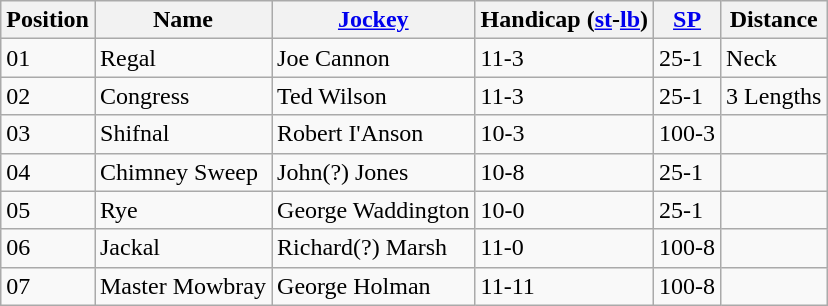<table class="wikitable sortable">
<tr>
<th data-sort-type="number">Position</th>
<th>Name</th>
<th><a href='#'>Jockey</a></th>
<th>Handicap (<a href='#'>st</a>-<a href='#'>lb</a>)</th>
<th><a href='#'>SP</a></th>
<th>Distance</th>
</tr>
<tr>
<td>01</td>
<td>Regal</td>
<td>Joe Cannon</td>
<td>11-3</td>
<td>25-1</td>
<td>Neck</td>
</tr>
<tr>
<td>02</td>
<td>Congress</td>
<td>Ted Wilson</td>
<td>11-3</td>
<td>25-1</td>
<td>3 Lengths</td>
</tr>
<tr>
<td>03</td>
<td>Shifnal</td>
<td>Robert I'Anson</td>
<td>10-3</td>
<td>100-3</td>
<td></td>
</tr>
<tr>
<td>04</td>
<td>Chimney Sweep</td>
<td>John(?) Jones</td>
<td>10-8</td>
<td>25-1</td>
<td></td>
</tr>
<tr>
<td>05</td>
<td>Rye</td>
<td>George Waddington</td>
<td>10-0</td>
<td>25-1</td>
<td></td>
</tr>
<tr>
<td>06</td>
<td>Jackal</td>
<td>Richard(?) Marsh</td>
<td>11-0</td>
<td>100-8</td>
<td></td>
</tr>
<tr>
<td>07</td>
<td>Master Mowbray</td>
<td>George Holman</td>
<td>11-11</td>
<td>100-8</td>
<td></td>
</tr>
</table>
